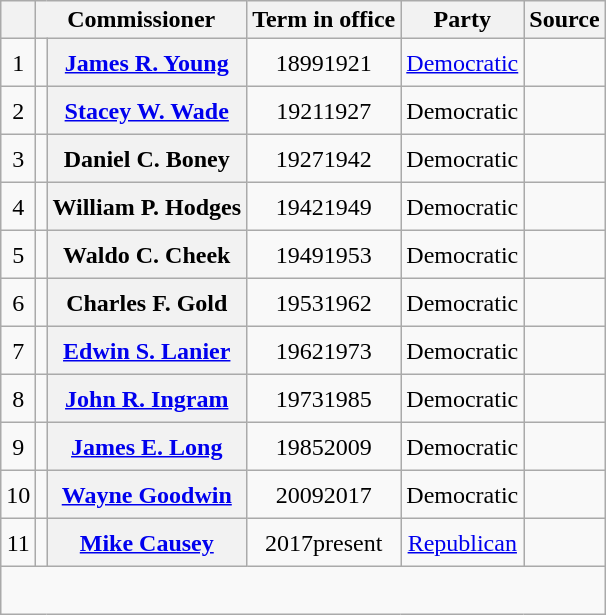<table class="wikitable sortable" style="text-align:center;">
<tr>
<th scope="col" data-sort-type="number"></th>
<th scope="col" colspan="2">Commissioner</th>
<th scope="col">Term in office</th>
<th scope="col">Party</th>
<th scope="col">Source</th>
</tr>
<tr style="height:2em;">
<td>1</td>
<td data-sort-value="Young, James R."></td>
<th scope="row"><a href='#'>James R. Young</a></th>
<td>18991921</td>
<td><a href='#'>Democratic</a></td>
<td></td>
</tr>
<tr style="height:2em;">
<td>2</td>
<td data-sort-value="Wade, Stacey W."></td>
<th scope="row"><a href='#'>Stacey W. Wade</a></th>
<td>19211927</td>
<td>Democratic</td>
<td></td>
</tr>
<tr style="height:2em;">
<td>3</td>
<td data-sort-value="Boney, Daniel C."></td>
<th scope="row">Daniel C. Boney</th>
<td>19271942</td>
<td>Democratic</td>
<td></td>
</tr>
<tr style="height:2em;">
<td>4</td>
<td data-sort-value="Hodges, William P."></td>
<th scope="row">William P. Hodges</th>
<td>19421949</td>
<td>Democratic</td>
<td></td>
</tr>
<tr style="height:2em;">
<td>5</td>
<td data-sort-value="Cheek, Waldo C."></td>
<th scope="row">Waldo C. Cheek</th>
<td>19491953</td>
<td>Democratic</td>
<td></td>
</tr>
<tr style="height:2em;">
<td>6</td>
<td data-sort-value="Gold, Charles F."></td>
<th scope="row">Charles F. Gold</th>
<td>19531962</td>
<td>Democratic</td>
<td></td>
</tr>
<tr style="height:2em;">
<td>7</td>
<td data-sort-value="Lanier, Edwin S."></td>
<th scope="row"><a href='#'>Edwin S. Lanier</a></th>
<td>19621973</td>
<td>Democratic</td>
<td></td>
</tr>
<tr style="height:2em;">
<td>8</td>
<td data-sort-value="Ingram, John R."></td>
<th scope="row"><a href='#'>John R. Ingram</a></th>
<td>19731985</td>
<td>Democratic</td>
<td></td>
</tr>
<tr style="height:2em;">
<td>9</td>
<td data-sort-value="Long, James E."></td>
<th scope="row"><a href='#'>James E. Long</a></th>
<td>19852009</td>
<td>Democratic</td>
<td></td>
</tr>
<tr style="height:2em;">
<td>10</td>
<td data-sort-value="Goodwin, Wayne"></td>
<th scope="row"><a href='#'>Wayne Goodwin</a></th>
<td>20092017</td>
<td>Democratic</td>
<td></td>
</tr>
<tr style="height:2em;">
<td>11</td>
<td data-sort-value="Causey, Mike"></td>
<th scope="row"><a href='#'>Mike Causey</a></th>
<td>2017present</td>
<td><a href='#'>Republican</a></td>
<td></td>
</tr>
<tr style="height:2em;">
</tr>
</table>
